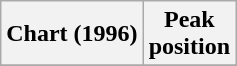<table class="wikitable sortable">
<tr>
<th align="left">Chart (1996)</th>
<th align="center">Peak<br>position</th>
</tr>
<tr>
</tr>
</table>
